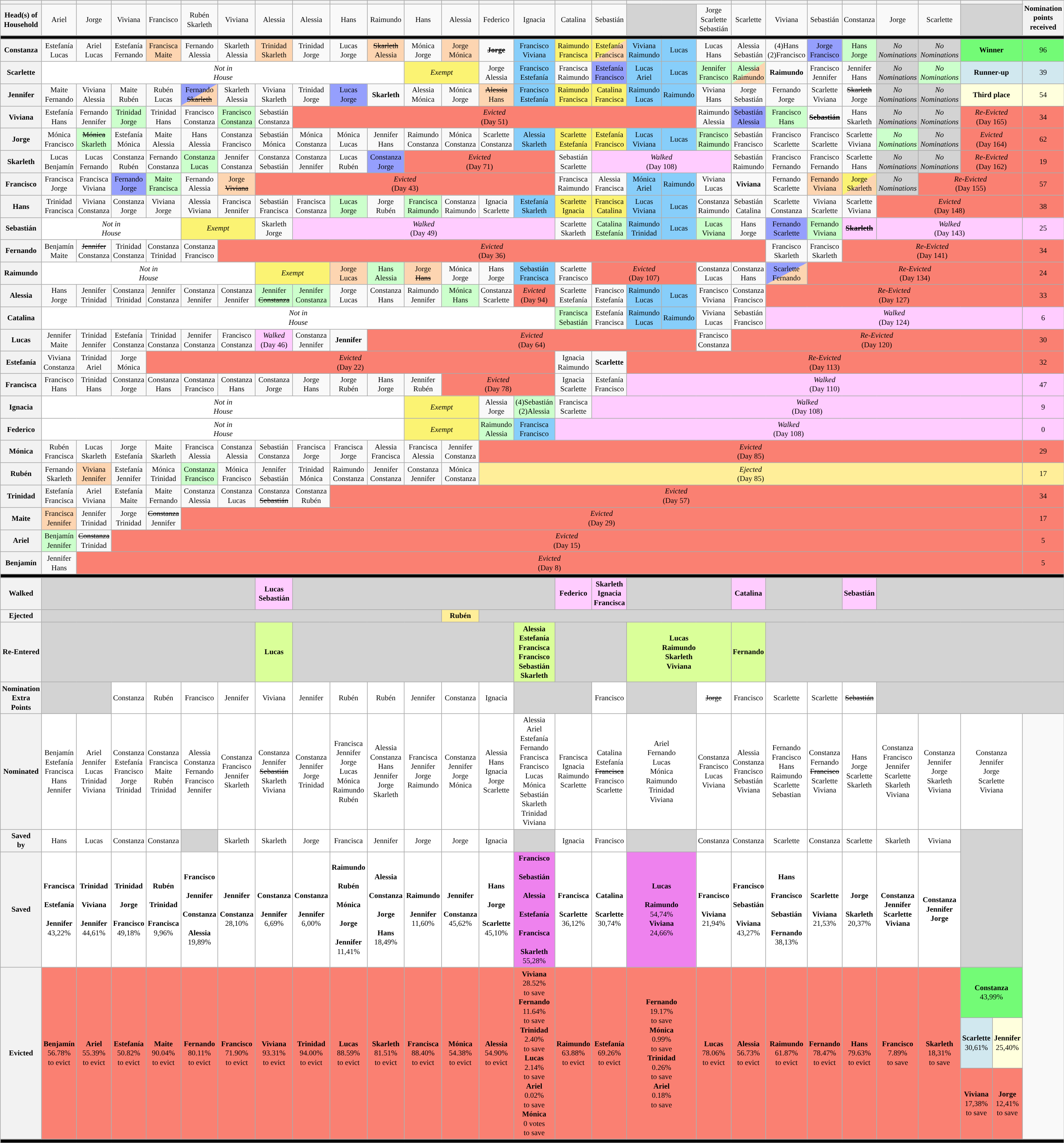<table class="wikitable" style="text-align:center; line-height:15px; font-size:75%">
<tr>
<th style="width:6%"></th>
<th></th>
<th></th>
<th></th>
<th></th>
<th></th>
<th></th>
<th></th>
<th></th>
<th></th>
<th></th>
<th></th>
<th></th>
<th></th>
<th></th>
<th></th>
<th></th>
<th colspan="3"></th>
<th></th>
<th></th>
<th></th>
<th></th>
<th></th>
<th></th>
<th colspan="3"></th>
<th style="width:6%" rowspan="2">Nomination points received</th>
</tr>
<tr>
<th>Head(s) of Household</th>
<td>Ariel</td>
<td>Jorge</td>
<td>Viviana</td>
<td>Francisco</td>
<td>Rubén<br>Skarleth</td>
<td>Viviana</td>
<td>Alessia</td>
<td>Alessia</td>
<td>Hans</td>
<td>Raimundo</td>
<td>Hans</td>
<td>Alessia</td>
<td>Federico</td>
<td>Ignacia</td>
<td>Catalina</td>
<td>Sebastián</td>
<td bgcolor=lightgray colspan="2"></td>
<td>Jorge<br>Scarlette<br>Sebastián</td>
<td>Scarlette</td>
<td>Viviana</td>
<td>Sebastián</td>
<td>Constanza</td>
<td>Jorge</td>
<td>Scarlette</td>
<td bgcolor=lightgray colspan="3"></td>
</tr>
<tr>
<th colspan="30" style="background:#000000;"></th>
</tr>
<tr>
<th>Constanza</th>
<td>Estefanía<br>Lucas</td>
<td>Ariel<br>Lucas</td>
<td>Estefanía<br>Fernando</td>
<td bgcolor="#FDD5B1">Francisca<br>Maite</td>
<td>Fernando<br>Alessia</td>
<td>Skarleth<br>Alessia</td>
<td bgcolor="#FDD5B1">Trinidad<br>Skarleth</td>
<td>Trinidad<br>Jorge</td>
<td>Lucas<br>Jorge</td>
<td bgcolor="#FDD5B1"><s>Skarleth</s><br>Alessia</td>
<td>Mónica<br>Jorge</td>
<td bgcolor="#FDD5B1">Jorge<br>Mónica</td>
<td><strong><s>Jorge</s></strong></td>
<td bgcolor=#87CEFA>Francisco<br>Viviana</td>
<td bgcolor="#FBF373">Raimundo<br>Francisca</td>
<td style="background-image: linear-gradient(to right bottom, #FBF373 50%, #FDD5B1 50%);">Estefanía<br>Francisca</td>
<td bgcolor="#87CEFA">Viviana<br>Raimundo</td>
<td bgcolor="#87CEFA">Lucas</td>
<td>Lucas<br>Hans</td>
<td>Alessia<br>Sebastián</td>
<td>(4)Hans<br>(2)Francisco</td>
<td bgcolor="#959FFD">Jorge<br>Francisco</td>
<td style="background:#CCFFCC;">Hans<br>Jorge</td>
<td bgcolor=lightgray><em>No Nominations</em></td>
<td bgcolor=lightgray><em>No Nominations</em></td>
<td colspan="3" style="background:#73FB76"><strong>Winner</strong><br></td>
<td style="background:#73FB76">96</td>
</tr>
<tr>
<th>Scarlette</th>
<td colspan="10" bgcolor="white"><em>Not in<br>House</em></td>
<td colspan="2" bgcolor="#FBF373"><em>Exempt</em></td>
<td>Jorge<br>Alessia</td>
<td bgcolor="#87CEFA">Francisco<br>Estefanía</td>
<td>Francisca<br>Raimundo</td>
<td bgcolor="#959FFD">Estefanía<br>Francisco</td>
<td bgcolor="#87CEFA">Lucas<br>Ariel</td>
<td bgcolor="#87CEFA">Lucas</td>
<td style="background:#CCFFCC;">Jennifer<br>Francisco</td>
<td style="background-image: linear-gradient(to right bottom, #CCFFCC 50%, #FDD5B1 50%);">Alessia<br> Raimundo</td>
<td><strong>Raimundo</strong></td>
<td>Francisco<br>Jennifer</td>
<td>Jennifer<br>Hans</td>
<td bgcolor=lightgray><em>No Nominations</em></td>
<td style="background:#CCFFCC;"><em>No Nominations</em></td>
<td colspan="3" style="background:#D1E8EF"><strong>Runner-up</strong><br></td>
<td style="background:#D1E8EF">39</td>
</tr>
<tr>
<th>Jennifer</th>
<td>Maite<br>Fernando</td>
<td>Viviana<br>Alessia</td>
<td>Maite<br>Rubén</td>
<td>Rubén<br>Lucas</td>
<td style="background-image: linear-gradient(to right bottom, #959FFD 50%, #FDD5B1 50%);">Fernando<br><s>Skarleth</s></td>
<td>Skarleth<br>Alessia</td>
<td>Viviana<br>Skarleth</td>
<td>Trinidad<br>Jorge</td>
<td bgcolor="#959FFD">Lucas<br>Jorge</td>
<td><strong>Skarleth</strong></td>
<td>Alessia<br>Mónica</td>
<td>Mónica<br>Jorge</td>
<td bgcolor="#FDD5B1"><s>Alessia</s><br>Hans</td>
<td bgcolor="#87CEFA">Francisco<br>Estefanía</td>
<td bgcolor="#FBF373">Raimundo<br>Francisca</td>
<td bgcolor="#FBF373">Catalina<br>Francisca</td>
<td bgcolor="#87CEFA">Raimundo<br>Lucas</td>
<td bgcolor="#87CEFA">Raimundo</td>
<td>Viviana<br>Hans</td>
<td>Jorge<br>Sebastián</td>
<td>Fernando<br>Jorge</td>
<td>Scarlette<br>Viviana</td>
<td><s>Skarleth</s><br>Jorge</td>
<td bgcolor=lightgray><em>No Nominations</em></td>
<td bgcolor=lightgray><em>No Nominations</em></td>
<td colspan="3" style="background:#FFFFDD"><strong>Third place</strong><br></td>
<td style="background:#FFFFDD">54</td>
</tr>
<tr>
<th>Viviana</th>
<td>Estefanía<br>Hans</td>
<td>Fernando<br>Jennifer</td>
<td style="background:#CCFFCC;">Trinidad<br>Jorge</td>
<td>Trinidad<br>Hans</td>
<td>Francisco<br>Constanza</td>
<td style="background:#CCFFCC;">Francisco<br>Constanza</td>
<td>Sebastián<br>Constanza</td>
<td style="background:#fa8072; text-align:center" colspan="11"><em>Evicted</em><br>(Day 51)</td>
<td>Raimundo<br>Alessia</td>
<td bgcolor="#959FFD">Sebastián<br>Alessia</td>
<td style="background:#CCFFCC;">Francisco<br>Hans</td>
<td><strong><s>Sebastián</s></strong></td>
<td>Hans<br>Skarleth</td>
<td bgcolor=lightgray><em>No Nominations</em></td>
<td bgcolor=lightgray><em>No Nominations</em></td>
<td style="background:#fa8072; text-align:center" colspan="3"><em>Re-Evicted</em><br>(Day 165)</td>
<td style="background:salmon;">34</td>
</tr>
<tr>
<th>Jorge</th>
<td>Mónica<br>Francisco</td>
<td style="background:#CCFFCC;"><s>Mónica</s><br>Skarleth</td>
<td>Estefanía<br>Mónica</td>
<td>Maite<br>Alessia</td>
<td>Hans<br>Alessia</td>
<td>Constanza<br>Francisco</td>
<td>Sebastián<br>Mónica</td>
<td>Mónica<br>Constanza</td>
<td>Mónica<br>Lucas</td>
<td>Jennifer<br>Hans</td>
<td>Raimundo<br>Constanza</td>
<td>Mónica<br>Constanza</td>
<td>Scarlette<br>Constanza</td>
<td bgcolor="#87CEFA">Alessia<br>Skarleth</td>
<td bgcolor="#FBF373">Scarlette<br>Estefanía</td>
<td bgcolor="#FBF373">Estefanía<br>Francisco</td>
<td bgcolor="#87CEFA">Lucas<br>Viviana</td>
<td bgcolor="#87CEFA">Lucas</td>
<td style="background:#CCFFCC;">Francisco<br>Raimundo</td>
<td>Sebastián<br>Francisco</td>
<td>Francisco<br>Scarlette</td>
<td>Francisco<br>Scarlette</td>
<td>Scarlette<br>Viviana</td>
<td style="background:#CCFFCC;"><em>No Nominations</em></td>
<td bgcolor=lightgray><em>No Nominations</em></td>
<td style="background:#fa8072; text-align:center" colspan="3"><em>Evicted</em><br>(Day 164)</td>
<td style="background:salmon;">62</td>
</tr>
<tr>
<th>Skarleth</th>
<td>Lucas<br>Benjamín</td>
<td>Lucas<br>Fernando</td>
<td>Constanza<br>Rubén</td>
<td>Fernando<br>Constanza</td>
<td style="background:#CCFFCC;">Constanza<br>Lucas</td>
<td>Jennifer<br>Constanza</td>
<td>Constanza<br>Sebastián</td>
<td>Constanza<br>Jennifer</td>
<td>Lucas<br>Rubén</td>
<td bgcolor="#959FFD">Constanza<br>Jorge</td>
<td colspan="4" style="background:#fa8072; text-align:center"><em>Evicted</em><br>(Day 71)</td>
<td>Sebastián<br>Scarlette</td>
<td colspan="4" style="background:#ffccff"; text-align:center"><em>Walked</em><br>(Day 108)</td>
<td>Sebastián<br>Raimundo</td>
<td>Francisco<br>Fernando</td>
<td>Francisco<br>Fernando</td>
<td>Scarlette<br>Hans</td>
<td bgcolor=lightgray><em>No Nominations</em></td>
<td bgcolor=lightgray><em>No Nominations</em></td>
<td style="background:#fa8072; text-align:center" colspan="3"><em>Re-Evicted</em><br>(Day 162)</td>
<td style="background:salmon;">19</td>
</tr>
<tr>
<th>Francisco</th>
<td>Francisca<br>Jorge</td>
<td>Francisca<br>Viviana</td>
<td style="background:#959FFD">Fernando<br>Jorge</td>
<td style="background:#CCFFCC;">Maite<br>Francisca</td>
<td>Fernando<br>Alessia</td>
<td bgcolor="#FDD5B1">Jorge<br><s>Viviana</s></td>
<td colspan="8" style="background:#fa8072; text-align:center"><em>Evicted</em><br>(Day 43)</td>
<td>Francisca<br>Raimundo</td>
<td>Alessia<br>Francisca</td>
<td bgcolor="#87CEFA">Mónica<br>Ariel</td>
<td bgcolor="#87CEFA">Raimundo</td>
<td>Viviana<br>Lucas</td>
<td><strong>Viviana</strong></td>
<td>Fernando<br>Scarlette</td>
<td bgcolor="#FDD5B1">Fernando<br>Viviana</td>
<td style="background-image: linear-gradient(to right bottom, #FBF373 50%, #FDD5B1 50%);">Jorge<br>Skarleth</td>
<td bgcolor=lightgray><em>No Nominations</em></td>
<td style="background:#fa8072; text-align:center" colspan="4"><em>Re-Evicted</em><br>(Day 155)</td>
<td style="background:salmon;">57</td>
</tr>
<tr>
<th>Hans</th>
<td>Trinidad<br>Francisca</td>
<td>Viviana<br>Constanza</td>
<td>Constanza<br>Jorge</td>
<td>Viviana<br>Jorge</td>
<td>Alessia<br>Viviana</td>
<td>Francisca<br>Jennifer</td>
<td>Sebastián<br>Francisca</td>
<td>Francisca<br>Constanza</td>
<td style="background:#CCFFCC;">Lucas<br>Jorge</td>
<td>Jorge<br>Rubén</td>
<td style="background:#CCFFCC;">Francisca<br>Raimundo</td>
<td>Constanza<br>Raimundo</td>
<td>Ignacia<br>Scarlette</td>
<td bgcolor="#87CEFA">Estefanía<br>Skarleth</td>
<td bgcolor="#FBF373">Scarlette<br>Ignacia</td>
<td bgcolor="#FBF373">Francisca<br>Catalina</td>
<td bgcolor="#87CEFA">Lucas<br>Viviana</td>
<td bgcolor="#87CEFA">Lucas</td>
<td>Constanza<br>Raimundo</td>
<td>Sebastián<br>Catalina</td>
<td>Scarlette<br>Constanza</td>
<td>Viviana<br>Scarlette</td>
<td>Scarlette<br>Viviana</td>
<td style="background:#fa8072; text-align:center" colspan="5"><em>Evicted</em><br>(Day 148)</td>
<td style="background:salmon;">38</td>
</tr>
<tr>
<th>Sebastián</th>
<td colspan="4" bgcolor="white"><em>Not in<br>House</em></td>
<td colspan="2" bgcolor="#FBF373"><em>Exempt</em></td>
<td>Skarleth<br>Jorge</td>
<td colspan="7" style="background:#ffccff"; text-align:center"><em>Walked</em><br>(Day 49)</td>
<td>Scarlette<br>Skarleth</td>
<td style="background:#CCFFCC;">Catalina<br>Estefanía</td>
<td bgcolor="#87CEFA">Raimundo<br>Trinidad</td>
<td bgcolor="#87CEFA">Lucas</td>
<td style="background:#CCFFCC;">Lucas<br>Viviana</td>
<td>Hans<br>Jorge</td>
<td bgcolor="#959FFD">Fernando<br>Scarlette</td>
<td style="background:#CCFFCC;">Fernando<br>Viviana</td>
<td style="background:#ffccff;"><strong><s>Skarleth</s></strong></td>
<td colspan="5" style="background:#ffccff"; text-align:center"><em>Walked</em><br>(Day 143)</td>
<td style="background:#ffccff;">25</td>
</tr>
<tr>
<th>Fernando</th>
<td>Benjamín<br>Maite</td>
<td><s>Jennifer</s><br>Constanza</td>
<td>Trinidad<br>Constanza</td>
<td>Constanza<br>Trinidad</td>
<td>Constanza<br>Francisco</td>
<td colspan="15" style="background:#fa8072; text-align:center"><em>Evicted</em><br>(Day 36)</td>
<td>Francisco<br>Skarleth</td>
<td>Francisco<br>Skarleth</td>
<td style="background:#fa8072; text-align:center" colspan="6"><em>Re-Evicted</em><br>(Day 141)</td>
<td style="background:salmon;">34</td>
</tr>
<tr>
<th>Raimundo</th>
<td colspan="6" bgcolor="white"><em>Not in<br>House</em></td>
<td colspan="2" bgcolor="#FBF373"><em>Exempt</em></td>
<td bgcolor="#FDD5B1">Jorge<br>Lucas</td>
<td style="background:#CCFFCC;">Hans<br>Alessia</td>
<td bgcolor="#FDD5B1">Jorge<br><s>Hans</s></td>
<td>Mónica<br>Jorge</td>
<td>Hans<br>Jorge</td>
<td bgcolor="#87CEFA">Sebastián<br>Francisca</td>
<td>Scarlette<br>Francisco</td>
<td colspan="3" style="background:#fa8072; text-align:center"><em>Evicted</em><br>(Day 107)</td>
<td>Constanza<br>Lucas</td>
<td>Constanza<br>Hans</td>
<td style="background-image: linear-gradient(to right bottom, #959FFD 50%, #FDD5B1 50%);">Scarlette<br>Fernando</td>
<td style="background:#fa8072; text-align:center" colspan="7"><em>Re-Evicted</em><br>(Day 134)</td>
<td style="background:salmon;">24</td>
</tr>
<tr>
<th>Alessia</th>
<td>Hans<br>Jorge</td>
<td>Jennifer<br>Trinidad</td>
<td>Constanza<br>Trinidad</td>
<td>Jennifer<br>Constanza</td>
<td>Constanza<br>Jennifer</td>
<td>Constanza<br>Jennifer</td>
<td style="background:#CCFFCC;">Jennifer<br><s>Constanza</s></td>
<td style="background:#CCFFCC;">Jennifer<br>Constanza</td>
<td>Jorge<br>Lucas</td>
<td>Constanza<br>Hans</td>
<td>Raimundo<br>Jennifer</td>
<td style="background:#CCFFCC;">Mónica<br>Hans</td>
<td>Constanza<br>Scarlette</td>
<td style="background:#fa8072"><em>Evicted</em><br>(Day 94)</td>
<td>Scarlette<br>Estefanía</td>
<td>Francisco<br>Estefanía</td>
<td bgcolor="#87CEFA">Raimundo<br>Lucas</td>
<td bgcolor="#87CEFA">Lucas</td>
<td>Francisco<br>Viviana</td>
<td>Constanza<br>Francisco</td>
<td style="background:#fa8072" colspan="8"><em>Re-Evicted</em><br>(Day 127)</td>
<td style="background:salmon;">33</td>
</tr>
<tr>
<th>Catalina</th>
<td colspan="14" bgcolor="white"><em>Not in<br>House</em></td>
<td style="background:#CCFFCC">Francisca<br>Sebastián</td>
<td>Estefanía<br> Francisca</td>
<td bgcolor="#87CEFA">Raimundo<br>Lucas</td>
<td bgcolor="#87CEFA">Raimundo</td>
<td>Viviana<br>Lucas</td>
<td>Sebastián<br>Francisco</td>
<td colspan="8" style="background:#ffccff"><em>Walked</em><br>(Day 124)</td>
<td style="background:#ffccff;">6</td>
</tr>
<tr>
<th>Lucas</th>
<td>Jennifer<br>Maite</td>
<td>Trinidad<br>Jennifer</td>
<td>Estefanía<br>Constanza</td>
<td>Trinidad<br>Constanza</td>
<td>Jennifer<br>Constanza</td>
<td>Francisco<br>Constanza</td>
<td style="background: #ffccff";"><em>Walked</em><br>(Day 46)</td>
<td>Constanza<br>Jennifer</td>
<td><strong>Jennifer</strong></td>
<td style="background:#fa8072; text-align:center" colspan="9"><em>Evicted</em><br>(Day 64)</td>
<td>Francisco<br>Constanza</td>
<td colspan="9" style="background:#fa8072; text-align:center"><em>Re-Evicted</em><br>(Day 120)</td>
<td style="background:salmon;">30</td>
</tr>
<tr>
<th>Estefanía</th>
<td>Viviana<br>Constanza</td>
<td>Trinidad<br>Ariel</td>
<td>Jorge<br>Mónica</td>
<td style="background:#fa8072; text-align:center" colspan="11"><em>Evicted</em><br>(Day 22)</td>
<td>Ignacia<br>Raimundo</td>
<td><strong>Scarlette</strong></td>
<td colspan="12" style="background:#fa8072; text-align:center"><em>Re-Evicted</em><br>(Day 113)</td>
<td style="background:salmon;">32</td>
</tr>
<tr>
<th>Francisca</th>
<td>Francisco<br>Hans</td>
<td>Trinidad<br>Hans</td>
<td>Constanza<br>Jorge</td>
<td>Constanza<br>Hans</td>
<td>Constanza<br>Francisco</td>
<td>Constanza<br>Hans</td>
<td>Constanza<br>Jorge</td>
<td>Jorge<br>Hans</td>
<td>Jorge<br>Rubén</td>
<td>Hans<br>Jorge</td>
<td>Jennifer<br>Rubén</td>
<td colspan="3" style="background:#fa8072; text-align:center"><em>Evicted</em><br>(Day 78)</td>
<td>Ignacia<br>Scarlette</td>
<td>Estefanía<br>Francisco</td>
<td colspan="12" style="background:#ffccff"; text-align:center"><em>Walked</em><br>(Day 110)</td>
<td style="background:#ffccff;">47</td>
</tr>
<tr>
<th>Ignacia</th>
<td colspan="10" bgcolor="white"><em>Not in<br>House</em></td>
<td colspan="2" bgcolor="#FBF373"><em>Exempt</em></td>
<td>Alessia<br>Jorge</td>
<td style="background:#CCFFCC;">(4)Sebastián<br>(2)Alessia</td>
<td>Francisca<br>Scarlette</td>
<td colspan="13" style="background:#ffccff"; text-align:center"><em>Walked</em><br>(Day 108)</td>
<td style="background:#ffccff;">9</td>
</tr>
<tr>
<th>Federico</th>
<td colspan="10" bgcolor="white"><em>Not in<br>House</em></td>
<td colspan="2" bgcolor="#FBF373"><em>Exempt</em></td>
<td style="background:#CCFFCC;">Raimundo<br>Alessia</td>
<td bgcolor="#87CEFA">Francisca<br>Francisco</td>
<td colspan="14" style="background:#ffccff"; text-align:center"><em>Walked</em><br>(Day 108)</td>
<td style="background:#ffccff;">0</td>
</tr>
<tr>
<th>Mónica</th>
<td>Rubén<br>Francisca</td>
<td>Lucas<br>Skarleth</td>
<td>Jorge<br>Estefanía</td>
<td>Maite<br>Skarleth</td>
<td>Francisca<br>Alessia</td>
<td>Constanza<br>Alessia</td>
<td>Sebastián<br>Constanza</td>
<td>Francisca<br>Jorge</td>
<td>Francisca<br>Jorge</td>
<td>Alessia<br>Francisca</td>
<td>Francisca<br>Alessia</td>
<td>Jennifer<br>Constanza</td>
<td colspan="16" style="background:#fa8072; text-align:center"><em>Evicted</em><br>(Day 85)</td>
<td style="background:salmon;">29</td>
</tr>
<tr>
<th>Rubén</th>
<td>Fernando<br>Skarleth</td>
<td bgcolor="#FDD5B1">Viviana<br>Jennifer</td>
<td>Estefanía<br>Jennifer</td>
<td>Mónica<br>Trinidad</td>
<td style="background:#CCFFCC;">Constanza<br>Francisco</td>
<td>Mónica<br>Francisco</td>
<td>Jennifer<br>Sebastián</td>
<td>Trinidad<br>Mónica</td>
<td>Raimundo<br>Constanza</td>
<td>Jennifer<br>Constanza</td>
<td>Constanza<br>Jennifer</td>
<td>Mónica<br>Constanza</td>
<td colspan="16" style="background:#FE9; text-align:center;"><em>Ejected</em><br>(Day 85)</td>
<td style="background:#FE9;">17</td>
</tr>
<tr>
<th>Trinidad</th>
<td>Estefanía<br>Francisca</td>
<td>Ariel<br>Viviana</td>
<td>Estefanía<br>Maite</td>
<td>Maite<br>Fernando</td>
<td>Constanza<br>Alessia</td>
<td>Constanza<br>Lucas</td>
<td>Constanza<br><s>Sebastián</s></td>
<td>Constanza<br>Rubén</td>
<td colspan="20" style="background:#fa8072; text-align:center"><em>Evicted</em><br>(Day 57)</td>
<td style="background:salmon;">34</td>
</tr>
<tr>
<th>Maite</th>
<td bgcolor="#FDD5B1">Francisca<br>Jennifer</td>
<td>Jennifer<br>Trinidad</td>
<td>Jorge<br>Trinidad</td>
<td><s>Constanza</s><br>Jennifer</td>
<td colspan="24" style="background:#fa8072; text-align:center"><em>Evicted</em><br>(Day 29)</td>
<td style="background:salmon;">17</td>
</tr>
<tr>
<th>Ariel</th>
<td style="background:#CCFFCC;">Benjamín<br>Jennifer</td>
<td><s>Constanza</s><br>Trinidad</td>
<td colspan="26" style="background:#fa8072; text-align:center"><em>Evicted</em><br>(Day 15)</td>
<td style="background:salmon;">5</td>
</tr>
<tr>
<th>Benjamín</th>
<td>Jennifer<br>Hans</td>
<td colspan="27" style="background:#fa8072; text-align:center"><em>Evicted</em><br>(Day 8)</td>
<td style="background:salmon;">5</td>
</tr>
<tr>
<th colspan="30" style="background:#000000;"></th>
</tr>
<tr>
<th>Walked</th>
<td colspan="6" bgcolor="lightgray"></td>
<td bgcolor="#ffccff"><strong>Lucas<br>Sebastián</strong></td>
<td colspan="7" bgcolor="lightgray"></td>
<td bgcolor="#ffccff"><strong>Federico</strong></td>
<td bgcolor="#ffccff"><strong>Skarleth<br>Ignacia<br>Francisca</strong></td>
<td colspan="3" bgcolor="lightgray"></td>
<td bgcolor="#ffccff"><strong>Catalina</strong></td>
<td colspan="2" bgcolor="lightgray"></td>
<td bgcolor="#ffccff"><strong>Sebastián</strong></td>
<td colspan="6" bgcolor="lightgray"></td>
</tr>
<tr>
<th>Ejected</th>
<td colspan="11" bgcolor="lightgray"></td>
<td style="background:#FE9 "><strong>Rubén</strong></td>
<td colspan="17" bgcolor="lightgray"></td>
</tr>
<tr>
<th>Re-Entered</th>
<td colspan="6" bgcolor="lightgray"></td>
<td bgcolor="#DAFF99"><strong>Lucas</strong></td>
<td colspan="6" bgcolor="lightgray"></td>
<td bgcolor="#DAFF99"><strong>Alessia<br>Estefanía<br>Francisca<br>Francisco<br>Sebastián<br>Skarleth</strong></td>
<td colspan="2" bgcolor="lightgray"></td>
<td colspan="3" bgcolor="#DAFF99"><strong>Lucas<br>Raimundo<br>Skarleth<br>Viviana</strong></td>
<td bgcolor="#DAFF99"><strong>Fernando</strong></td>
<td colspan="9" bgcolor="lightgray"></td>
</tr>
<tr>
<th>Nomination Extra Points</th>
<td bgcolor=lightgray colspan=2></td>
<td bgcolor="white">Constanza</td>
<td bgcolor="white">Rubén</td>
<td bgcolor="white">Francisco</td>
<td bgcolor="white">Jennifer</td>
<td bgcolor="white">Viviana</td>
<td bgcolor="white">Jennifer</td>
<td bgcolor="white">Rubén</td>
<td bgcolor="white">Rubén</td>
<td bgcolor="white">Jennifer</td>
<td bgcolor="white">Constanza</td>
<td bgcolor="white">Ignacia</td>
<td bgcolor=lightgray colspan=2></td>
<td bgcolor="white">Francisco</td>
<td bgcolor=lightgray colspan="2"></td>
<td bgcolor="white"><s>Jorge</s></td>
<td bgcolor="white">Francisco</td>
<td bgcolor="white">Scarlette</td>
<td bgcolor="white">Scarlette</td>
<td bgcolor="white"><s>Sebastián</s></td>
<td colspan="6" bgcolor="lightgray"></td>
</tr>
<tr>
<th>Nominated</th>
<td bgcolor="white">Benjamín<br>Estefanía<br>Francisca<br>Hans<br>Jennifer</td>
<td bgcolor="white">Ariel<br>Jennifer<br>Lucas<br>Trinidad<br>Viviana</td>
<td bgcolor="white">Constanza<br>Estefanía<br>Francisco<br>Jorge<br>Trinidad</td>
<td bgcolor="white">Constanza<br>Francisca<br>Maite<br>Rubén<br>Trinidad</td>
<td bgcolor="white">Alessia<br>Constanza<br>Fernando<br>Francisco<br>Jennifer</td>
<td bgcolor="white">Constanza<br>Francisco<br>Jennifer<br>Skarleth</td>
<td bgcolor="white">Constanza<br>Jennifer<br><s>Sebastián</s><br>Skarleth<br>Viviana</td>
<td bgcolor="white">Constanza<br>Jennifer<br>Jorge<br>Trinidad</td>
<td bgcolor="white">Francisca<br>Jennifer<br>Jorge<br>Lucas<br>Mónica<br>Raimundo<br>Rubén</td>
<td bgcolor="white">Alessia<br>Constanza<br>Hans<br>Jennifer<br>Jorge<br>Skarleth</td>
<td bgcolor="white">Francisca<br>Jennifer<br>Jorge<br>Raimundo</td>
<td bgcolor="white">Constanza<br>Jennifer<br>Jorge<br>Mónica</td>
<td bgcolor="white">Alessia<br>Hans<br>Ignacia<br>Jorge<br>Scarlette</td>
<td bgcolor="white">Alessia<br>Ariel<br>Estefanía<br>Fernando<br>Francisca<br>Francisco<br>Lucas<br>Mónica<br>Sebastián<br>Skarleth<br>Trinidad<br>Viviana</td>
<td bgcolor="white">Francisca<br>Ignacia<br>Raimundo<br>Scarlette</td>
<td bgcolor="white">Catalina<br>Estefanía<br><s>Francisca</s><br>Francisco<br>Scarlette</td>
<td bgcolor="white" colspan="2">Ariel<br>Fernando<br>Lucas<br>Mónica<br>Raimundo<br>Trinidad<br>Viviana</td>
<td bgcolor="white">Constanza<br>Francisco<br>Lucas<br>Viviana</td>
<td bgcolor="white">Alessia<br>Constanza<br>Francisco<br>Sebastián<br>Viviana</td>
<td bgcolor="white">Fernando<br>Francisco<br>Hans<br>Raimundo<br>Scarlette<br>Sebastian</td>
<td bgcolor="white">Constanza<br>Fernando<br><s>Francisco</s><br>Scarlette<br>Viviana</td>
<td bgcolor="white">Hans<br>Jorge<br>Scarlette<br>Skarleth</td>
<td bgcolor="white">Constanza<br>Francisco<br>Jennifer<br>Scarlette<br>Skarleth<br>Viviana</td>
<td bgcolor="white">Constanza<br>Jennifer<br>Jorge<br>Skarleth<br>Viviana</td>
<td colspan="2" bgcolor="white">Constanza<br>Jennifer<br>Jorge<br>Scarlette<br>Viviana</td>
</tr>
<tr>
<th>Saved<br>by </th>
<td bgcolor="white">Hans</td>
<td bgcolor="white">Lucas</td>
<td bgcolor="white">Constanza</td>
<td bgcolor="white">Constanza</td>
<td bgcolor=lightgray></td>
<td bgcolor="white">Skarleth</td>
<td bgcolor="white">Skarleth</td>
<td bgcolor="white">Jorge</td>
<td bgcolor="white">Francisca</td>
<td bgcolor="white">Jennifer</td>
<td bgcolor="white">Jorge</td>
<td bgcolor="white">Jorge</td>
<td bgcolor="white">Ignacia</td>
<td bgcolor=lightgray></td>
<td bgcolor="white">Ignacia</td>
<td bgcolor="white">Francisco</td>
<td bgcolor=lightgray colspan="2"></td>
<td bgcolor="white">Constanza</td>
<td bgcolor="white">Constanza</td>
<td bgcolor="white">Scarlette</td>
<td bgcolor="white">Constanza</td>
<td bgcolor="white">Scarlette</td>
<td bgcolor="white">Skarleth</td>
<td bgcolor="white">Viviana</td>
<td rowspan="2" bgcolor=lightgray colspan="2"></td>
</tr>
<tr>
<th>Saved</th>
<td bgcolor="white"><strong>Francisca</strong><br><br><strong>Estefanía</strong><br><br><strong>Jennifer</strong><br>43,22%<br></td>
<td bgcolor="white"><strong>Trinidad</strong><br><br><strong>Viviana</strong><br><br><strong>Jennifer</strong><br>44,61%<br></td>
<td bgcolor="white"><strong>Trinidad</strong><br><br><strong>Jorge</strong><br><br><strong>Francisco</strong><br>49,18%<br></td>
<td bgcolor="white"><strong>Rubén</strong><br><br><strong>Trinidad</strong><br><br><strong>Francisca</strong><br>9,96%<br></td>
<td bgcolor="white"><strong>Francisco</strong><br><br><strong>Jennifer</strong><br><br><strong>Constanza</strong><br><br><strong>Alessia</strong><br>19,89%<br></td>
<td bgcolor="white"><strong>Jennifer</strong><br><br><strong>Constanza</strong><br>28,10%<br></td>
<td bgcolor="white"><strong>Constanza</strong><br><br><strong>Jennifer</strong><br>6,69%<br></td>
<td bgcolor="white"><strong>Constanza</strong><br><br><strong>Jennifer</strong><br>6,00%<br></td>
<td bgcolor="white"><strong>Raimundo</strong><br><br><strong>Rubén</strong><br><br><strong>Mónica</strong><br><br><strong>Jorge</strong><br><br><strong>Jennifer</strong><br>11,41%<br></td>
<td bgcolor="white"><strong>Alessia</strong><br><br><strong>Constanza</strong><br><br><strong>Jorge</strong><br><br><strong>Hans</strong><br>18,49%<br></td>
<td bgcolor="white"><strong>Raimundo</strong><br><br><strong>Jennifer</strong><br>11,60%<br></td>
<td bgcolor="white"><strong>Jennifer</strong><br><br><strong>Constanza</strong><br>45,62%<br></td>
<td bgcolor="white"><strong>Hans</strong><br><br><strong>Jorge</strong><br><br><strong>Scarlette</strong><br>45,10%<br></td>
<td bgcolor=violet><strong>Francisco</strong><br><br><strong>Sebastián</strong><br><br><strong>Alessia</strong><br><br><strong>Estefanía</strong><br><br><strong>Francisca</strong><br><br><strong>Skarleth</strong><br>55,28%</td>
<td bgcolor="white"><strong>Francisca</strong><br><br><strong>Scarlette</strong><br>36,12%<br></td>
<td bgcolor="white"><strong>Catalina</strong><br><br><strong>Scarlette</strong><br>30,74%<br></td>
<td bgcolor=violet colspan="2"><strong>Lucas</strong><br><br><strong>Raimundo</strong><br>54,74%<br><strong>Viviana</strong><br>24,66%</td>
<td bgcolor="white"><strong>Francisco</strong><br><br><strong>Viviana</strong><br>21,94%<br></td>
<td bgcolor="white"><strong>Francisco</strong><br><br><strong>Sebastián</strong><br><br><strong>Viviana</strong><br>43,27%<br></td>
<td bgcolor="white"><strong>Hans</strong><br><br><strong>Francisco</strong><br><br><strong>Sebastián</strong><br><br><strong>Fernando</strong><br>38,13%<br></td>
<td bgcolor="white"><strong>Scarlette</strong><br><br><strong>Viviana</strong><br>21,53%<br></td>
<td bgcolor="white"><strong>Jorge</strong><br><br><strong>Skarleth</strong><br>20,37%<br></td>
<td bgcolor="white"><strong>Constanza</strong><br><strong>Jennifer</strong><br><strong>Scarlette</strong><br><strong>Viviana</strong><br></td>
<td bgcolor="white"><strong>Constanza</strong><br><strong>Jennifer</strong><br><strong>Jorge</strong><br></td>
</tr>
<tr>
<th rowspan="3">Evicted</th>
<td rowspan="3" bgcolor=salmon><strong>Benjamín</strong><br>56.78%<br>to evict</td>
<td rowspan="3" bgcolor=salmon><strong>Ariel</strong><br>55.39%<br>to evict</td>
<td rowspan="3" bgcolor=salmon><strong>Estefanía</strong><br>50.82%<br>to evict</td>
<td rowspan="3" bgcolor=salmon><strong>Maite</strong><br>90.04%<br>to evict</td>
<td rowspan="3" bgcolor=salmon><strong>Fernando</strong><br>80.11%<br>to evict</td>
<td rowspan="3" bgcolor=salmon><strong>Francisco</strong><br>71.90%<br>to evict</td>
<td rowspan="3" bgcolor=salmon><strong>Viviana</strong><br>93.31%<br>to evict</td>
<td rowspan="3" bgcolor=salmon><strong>Trinidad</strong><br>94.00%<br>to evict</td>
<td rowspan="3" bgcolor=salmon><strong>Lucas</strong><br>88.59%<br>to evict</td>
<td rowspan="3" bgcolor=salmon><strong>Skarleth</strong><br>81.51%<br>to evict</td>
<td rowspan="3" bgcolor=salmon><strong>Francisca</strong><br>88.40%<br>to evict</td>
<td rowspan="3" bgcolor=salmon><strong>Mónica</strong><br>54.38%<br>to evict</td>
<td rowspan="3" bgcolor=salmon><strong>Alessia</strong><br>54.90%<br>to evict</td>
<td rowspan="3" bgcolor=salmon><strong>Viviana</strong><br>28.52%<br>to save<br><strong>Fernando</strong><br>11.64%<br>to save<br><strong>Trinidad</strong><br>2.40%<br>to save<br><strong>Lucas</strong><br>2.14%<br>to save<br><strong>Ariel</strong><br>0.02%<br>to save<br><strong>Mónica</strong><br>0 votes<br>to save</td>
<td rowspan="3" bgcolor=salmon><strong>Raimundo</strong><br>63.88%<br>to evict</td>
<td rowspan="3" bgcolor=salmon><strong>Estefanía</strong><br>69.26%<br>to evict</td>
<td rowspan="3" bgcolor=salmon colspan="2"><strong>Fernando</strong><br>19.17%<br>to save<br><strong>Mónica</strong><br>0.99%<br>to save<br><strong>Trinidad</strong><br>0.26%<br>to save<br><strong>Ariel</strong><br>0.18%<br>to save</td>
<td rowspan="3" bgcolor=salmon><strong>Lucas</strong><br>78.06%<br>to evict</td>
<td rowspan="3" bgcolor=salmon><strong>Alessia</strong><br>56.73%<br>to evict</td>
<td rowspan="3" bgcolor=salmon><strong>Raimundo</strong><br>61.87%<br>to evict</td>
<td rowspan="3" bgcolor=salmon><strong>Fernando</strong><br>78.47%<br>to evict</td>
<td rowspan="3" bgcolor=salmon><strong>Hans</strong><br>79.63%<br>to evict</td>
<td rowspan="3" bgcolor=salmon><strong>Francisco</strong><br>7.89%<br>to save</td>
<td rowspan="3" bgcolor=salmon><strong>Skarleth</strong><br>18,31%<br>to save</td>
<td bgcolor="#73FB76" colspan="2"><strong>Constanza</strong><br>43,99%<br></td>
</tr>
<tr>
<td bgcolor="#D1E8EF"><strong>Scarlette</strong><br>30,61%<br></td>
<td bgcolor="#FFFFDD"><strong>Jennifer</strong><br>25,40%<br></td>
</tr>
<tr>
<td bgcolor="#fa8072"><strong>Viviana</strong><br>17,38%<br>to save</td>
<td bgcolor="#fa8072"><strong>Jorge</strong><br>12,41%<br>to save</td>
</tr>
<tr>
<th colspan="30" style="background:#000000;"></th>
</tr>
</table>
